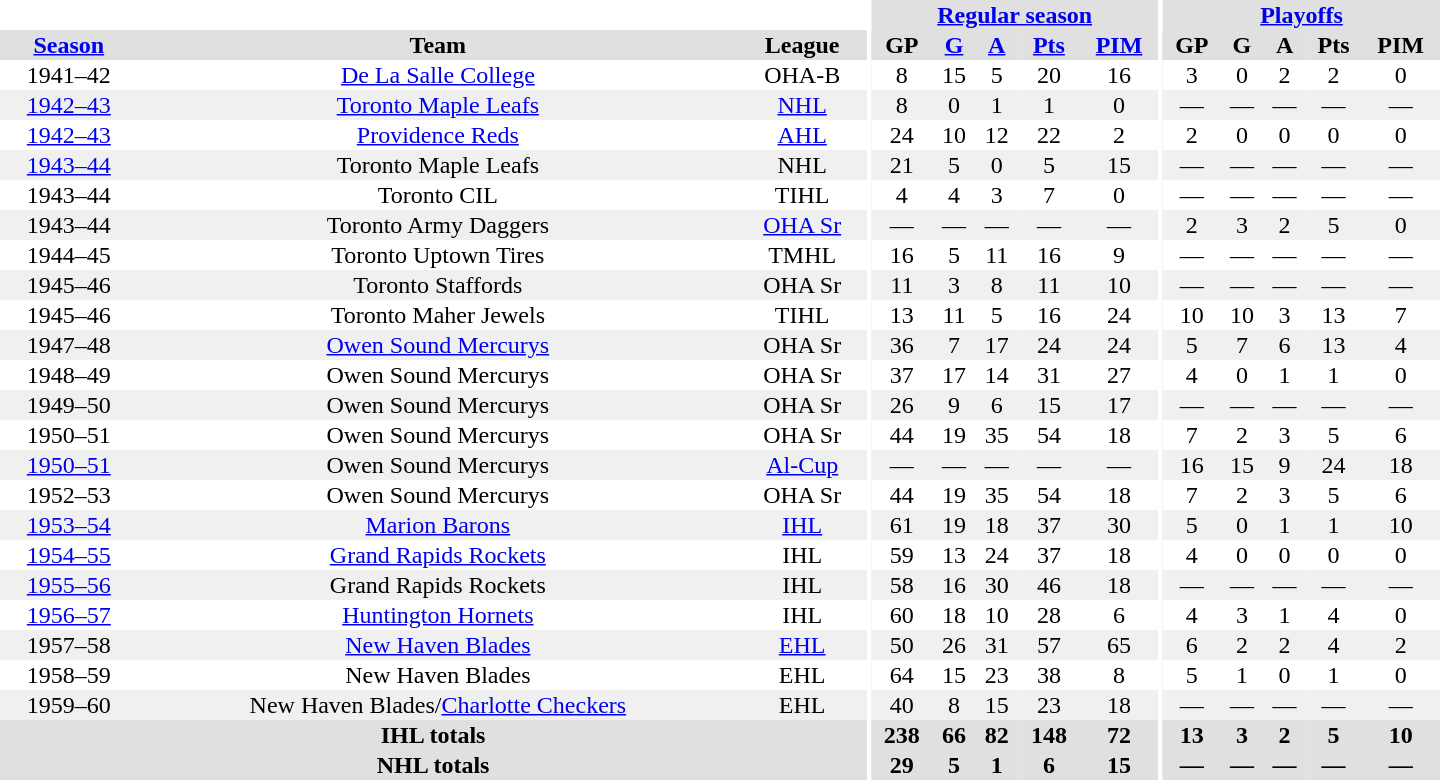<table border="0" cellpadding="1" cellspacing="0" style="text-align:center; width:60em">
<tr bgcolor="#e0e0e0">
<th colspan="3" bgcolor="#ffffff"></th>
<th rowspan="100" bgcolor="#ffffff"></th>
<th colspan="5"><a href='#'>Regular season</a></th>
<th rowspan="100" bgcolor="#ffffff"></th>
<th colspan="5"><a href='#'>Playoffs</a></th>
</tr>
<tr bgcolor="#e0e0e0">
<th><a href='#'>Season</a></th>
<th>Team</th>
<th>League</th>
<th>GP</th>
<th><a href='#'>G</a></th>
<th><a href='#'>A</a></th>
<th><a href='#'>Pts</a></th>
<th><a href='#'>PIM</a></th>
<th>GP</th>
<th>G</th>
<th>A</th>
<th>Pts</th>
<th>PIM</th>
</tr>
<tr>
<td>1941–42</td>
<td><a href='#'>De La Salle College</a></td>
<td>OHA-B</td>
<td>8</td>
<td>15</td>
<td>5</td>
<td>20</td>
<td>16</td>
<td>3</td>
<td>0</td>
<td>2</td>
<td>2</td>
<td>0</td>
</tr>
<tr bgcolor="#f0f0f0">
<td><a href='#'>1942–43</a></td>
<td><a href='#'>Toronto Maple Leafs</a></td>
<td><a href='#'>NHL</a></td>
<td>8</td>
<td>0</td>
<td>1</td>
<td>1</td>
<td>0</td>
<td>—</td>
<td>—</td>
<td>—</td>
<td>—</td>
<td>—</td>
</tr>
<tr>
<td><a href='#'>1942–43</a></td>
<td><a href='#'>Providence Reds</a></td>
<td><a href='#'>AHL</a></td>
<td>24</td>
<td>10</td>
<td>12</td>
<td>22</td>
<td>2</td>
<td>2</td>
<td>0</td>
<td>0</td>
<td>0</td>
<td>0</td>
</tr>
<tr bgcolor="#f0f0f0">
<td><a href='#'>1943–44</a></td>
<td>Toronto Maple Leafs</td>
<td>NHL</td>
<td>21</td>
<td>5</td>
<td>0</td>
<td>5</td>
<td>15</td>
<td>—</td>
<td>—</td>
<td>—</td>
<td>—</td>
<td>—</td>
</tr>
<tr>
<td>1943–44</td>
<td>Toronto CIL</td>
<td>TIHL</td>
<td>4</td>
<td>4</td>
<td>3</td>
<td>7</td>
<td>0</td>
<td>—</td>
<td>—</td>
<td>—</td>
<td>—</td>
<td>—</td>
</tr>
<tr bgcolor="#f0f0f0">
<td>1943–44</td>
<td>Toronto Army Daggers</td>
<td><a href='#'>OHA Sr</a></td>
<td>—</td>
<td>—</td>
<td>—</td>
<td>—</td>
<td>—</td>
<td>2</td>
<td>3</td>
<td>2</td>
<td>5</td>
<td>0</td>
</tr>
<tr>
<td>1944–45</td>
<td>Toronto Uptown Tires</td>
<td>TMHL</td>
<td>16</td>
<td>5</td>
<td>11</td>
<td>16</td>
<td>9</td>
<td>—</td>
<td>—</td>
<td>—</td>
<td>—</td>
<td>—</td>
</tr>
<tr bgcolor="#f0f0f0">
<td>1945–46</td>
<td>Toronto Staffords</td>
<td>OHA Sr</td>
<td>11</td>
<td>3</td>
<td>8</td>
<td>11</td>
<td>10</td>
<td>—</td>
<td>—</td>
<td>—</td>
<td>—</td>
<td>—</td>
</tr>
<tr>
<td>1945–46</td>
<td>Toronto Maher Jewels</td>
<td>TIHL</td>
<td>13</td>
<td>11</td>
<td>5</td>
<td>16</td>
<td>24</td>
<td>10</td>
<td>10</td>
<td>3</td>
<td>13</td>
<td>7</td>
</tr>
<tr bgcolor="#f0f0f0">
<td>1947–48</td>
<td><a href='#'>Owen Sound Mercurys</a></td>
<td>OHA Sr</td>
<td>36</td>
<td>7</td>
<td>17</td>
<td>24</td>
<td>24</td>
<td>5</td>
<td>7</td>
<td>6</td>
<td>13</td>
<td>4</td>
</tr>
<tr>
<td>1948–49</td>
<td>Owen Sound Mercurys</td>
<td>OHA Sr</td>
<td>37</td>
<td>17</td>
<td>14</td>
<td>31</td>
<td>27</td>
<td>4</td>
<td>0</td>
<td>1</td>
<td>1</td>
<td>0</td>
</tr>
<tr bgcolor="#f0f0f0">
<td>1949–50</td>
<td>Owen Sound Mercurys</td>
<td>OHA Sr</td>
<td>26</td>
<td>9</td>
<td>6</td>
<td>15</td>
<td>17</td>
<td>—</td>
<td>—</td>
<td>—</td>
<td>—</td>
<td>—</td>
</tr>
<tr>
<td>1950–51</td>
<td>Owen Sound Mercurys</td>
<td>OHA Sr</td>
<td>44</td>
<td>19</td>
<td>35</td>
<td>54</td>
<td>18</td>
<td>7</td>
<td>2</td>
<td>3</td>
<td>5</td>
<td>6</td>
</tr>
<tr bgcolor="#f0f0f0">
<td><a href='#'>1950–51</a></td>
<td>Owen Sound Mercurys</td>
<td><a href='#'>Al-Cup</a></td>
<td>—</td>
<td>—</td>
<td>—</td>
<td>—</td>
<td>—</td>
<td>16</td>
<td>15</td>
<td>9</td>
<td>24</td>
<td>18</td>
</tr>
<tr>
<td>1952–53</td>
<td>Owen Sound Mercurys</td>
<td>OHA Sr</td>
<td>44</td>
<td>19</td>
<td>35</td>
<td>54</td>
<td>18</td>
<td>7</td>
<td>2</td>
<td>3</td>
<td>5</td>
<td>6</td>
</tr>
<tr bgcolor="#f0f0f0">
<td><a href='#'>1953–54</a></td>
<td><a href='#'>Marion Barons</a></td>
<td><a href='#'>IHL</a></td>
<td>61</td>
<td>19</td>
<td>18</td>
<td>37</td>
<td>30</td>
<td>5</td>
<td>0</td>
<td>1</td>
<td>1</td>
<td>10</td>
</tr>
<tr>
<td><a href='#'>1954–55</a></td>
<td><a href='#'>Grand Rapids Rockets</a></td>
<td>IHL</td>
<td>59</td>
<td>13</td>
<td>24</td>
<td>37</td>
<td>18</td>
<td>4</td>
<td>0</td>
<td>0</td>
<td>0</td>
<td>0</td>
</tr>
<tr bgcolor="#f0f0f0">
<td><a href='#'>1955–56</a></td>
<td>Grand Rapids Rockets</td>
<td>IHL</td>
<td>58</td>
<td>16</td>
<td>30</td>
<td>46</td>
<td>18</td>
<td>—</td>
<td>—</td>
<td>—</td>
<td>—</td>
<td>—</td>
</tr>
<tr>
<td><a href='#'>1956–57</a></td>
<td><a href='#'>Huntington Hornets</a></td>
<td>IHL</td>
<td>60</td>
<td>18</td>
<td>10</td>
<td>28</td>
<td>6</td>
<td>4</td>
<td>3</td>
<td>1</td>
<td>4</td>
<td>0</td>
</tr>
<tr bgcolor="#f0f0f0">
<td>1957–58</td>
<td><a href='#'>New Haven Blades</a></td>
<td><a href='#'>EHL</a></td>
<td>50</td>
<td>26</td>
<td>31</td>
<td>57</td>
<td>65</td>
<td>6</td>
<td>2</td>
<td>2</td>
<td>4</td>
<td>2</td>
</tr>
<tr>
<td>1958–59</td>
<td>New Haven Blades</td>
<td>EHL</td>
<td>64</td>
<td>15</td>
<td>23</td>
<td>38</td>
<td>8</td>
<td>5</td>
<td>1</td>
<td>0</td>
<td>1</td>
<td>0</td>
</tr>
<tr bgcolor="#f0f0f0">
<td>1959–60</td>
<td>New Haven Blades/<a href='#'>Charlotte Checkers</a></td>
<td>EHL</td>
<td>40</td>
<td>8</td>
<td>15</td>
<td>23</td>
<td>18</td>
<td>—</td>
<td>—</td>
<td>—</td>
<td>—</td>
<td>—</td>
</tr>
<tr bgcolor="#e0e0e0">
<th colspan="3">IHL totals</th>
<th>238</th>
<th>66</th>
<th>82</th>
<th>148</th>
<th>72</th>
<th>13</th>
<th>3</th>
<th>2</th>
<th>5</th>
<th>10</th>
</tr>
<tr bgcolor="#e0e0e0">
<th colspan="3">NHL totals</th>
<th>29</th>
<th>5</th>
<th>1</th>
<th>6</th>
<th>15</th>
<th>—</th>
<th>—</th>
<th>—</th>
<th>—</th>
<th>—</th>
</tr>
</table>
